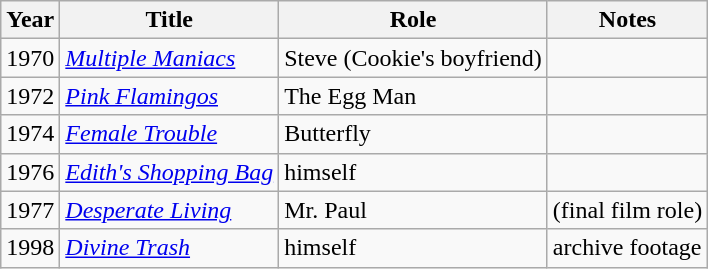<table class="wikitable sortable">
<tr>
<th>Year</th>
<th>Title</th>
<th>Role</th>
<th class="unsortable">Notes</th>
</tr>
<tr>
<td>1970</td>
<td><em><a href='#'>Multiple Maniacs</a></em></td>
<td>Steve (Cookie's boyfriend)</td>
<td></td>
</tr>
<tr>
<td>1972</td>
<td><em><a href='#'>Pink Flamingos</a></em></td>
<td>The Egg Man</td>
<td></td>
</tr>
<tr>
<td>1974</td>
<td><em><a href='#'>Female Trouble</a></em></td>
<td>Butterfly</td>
<td></td>
</tr>
<tr>
<td>1976</td>
<td><em><a href='#'>Edith's Shopping Bag</a></em></td>
<td>himself</td>
<td></td>
</tr>
<tr>
<td>1977</td>
<td><em><a href='#'>Desperate Living</a></em></td>
<td>Mr. Paul</td>
<td>(final film role)</td>
</tr>
<tr>
<td>1998</td>
<td><em><a href='#'>Divine Trash</a></em></td>
<td>himself</td>
<td>archive footage</td>
</tr>
</table>
